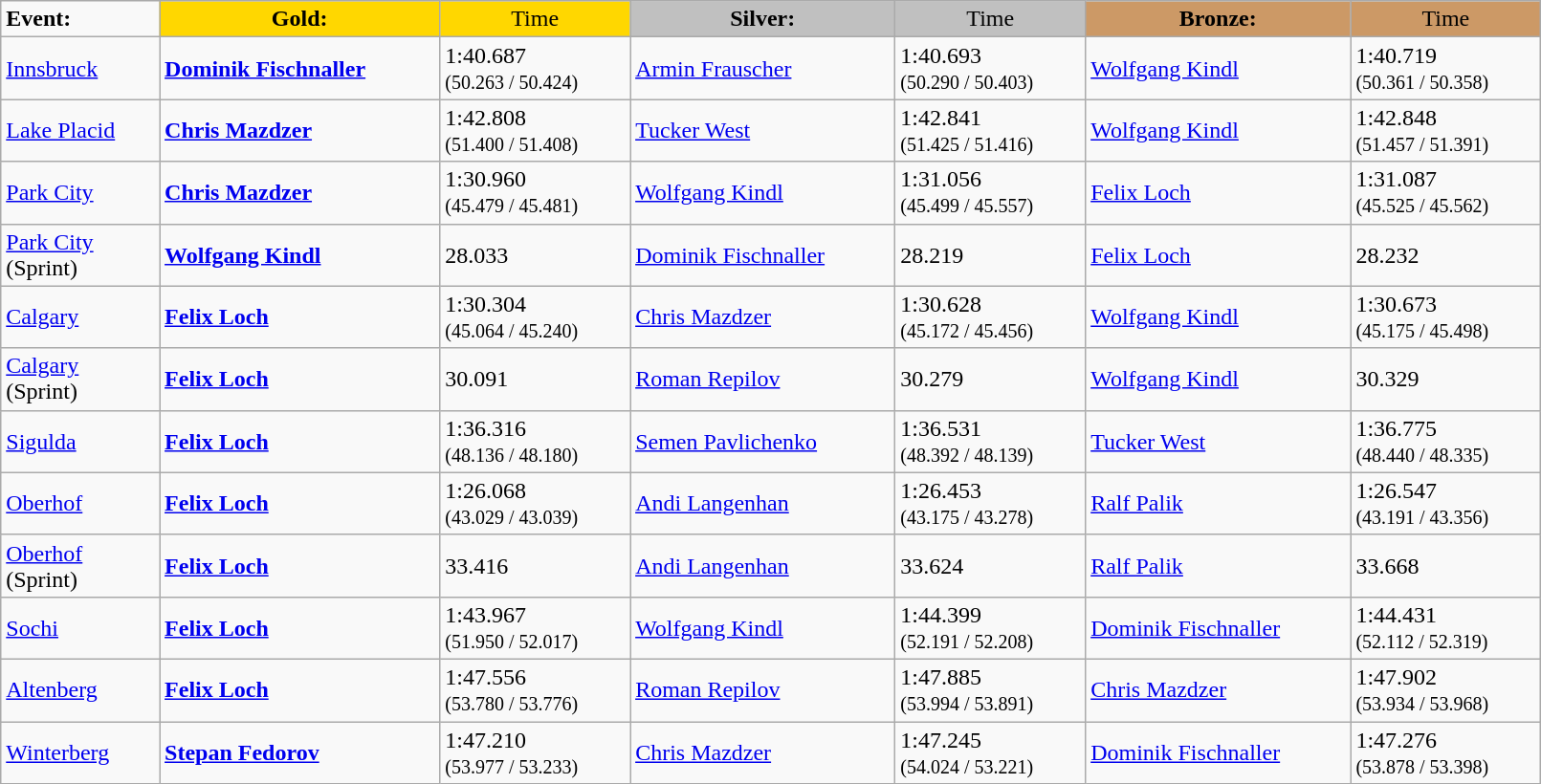<table class="wikitable" style="width:85%;">
<tr>
<td><strong>Event:</strong></td>
<td !  style="text-align:center; background:gold;"><strong>Gold:</strong></td>
<td !  style="text-align:center; background:gold;">Time</td>
<td !  style="text-align:center; background:silver;"><strong>Silver:</strong></td>
<td !  style="text-align:center; background:silver;">Time</td>
<td !  style="text-align:center; background:#c96;"><strong>Bronze:</strong></td>
<td !  style="text-align:center; background:#c96;">Time</td>
</tr>
<tr>
<td><a href='#'>Innsbruck</a></td>
<td> <strong><a href='#'>Dominik Fischnaller</a></strong></td>
<td>1:40.687<br><small>(50.263 / 50.424)</small></td>
<td> <a href='#'>Armin Frauscher</a></td>
<td>1:40.693<br><small>(50.290 / 50.403)</small></td>
<td> <a href='#'>Wolfgang Kindl</a></td>
<td>1:40.719<br><small>(50.361 / 50.358)</small></td>
</tr>
<tr>
<td><a href='#'>Lake Placid</a></td>
<td> <strong><a href='#'>Chris Mazdzer</a></strong></td>
<td>1:42.808<br><small>(51.400 / 51.408)</small></td>
<td> <a href='#'>Tucker West</a></td>
<td>1:42.841<br><small>(51.425 / 51.416)</small></td>
<td> <a href='#'>Wolfgang Kindl</a></td>
<td>1:42.848<br><small>(51.457 / 51.391)</small></td>
</tr>
<tr>
<td><a href='#'>Park City</a></td>
<td> <strong><a href='#'>Chris Mazdzer</a></strong></td>
<td>1:30.960<br><small>(45.479 / 45.481)</small></td>
<td> <a href='#'>Wolfgang Kindl</a></td>
<td>1:31.056<br><small>(45.499 / 45.557)</small></td>
<td> <a href='#'>Felix Loch</a></td>
<td>1:31.087<br><small>(45.525 / 45.562)</small></td>
</tr>
<tr>
<td><a href='#'>Park City</a><br>(Sprint)</td>
<td> <strong><a href='#'>Wolfgang Kindl</a></strong></td>
<td>28.033</td>
<td> <a href='#'>Dominik Fischnaller</a></td>
<td>28.219</td>
<td> <a href='#'>Felix Loch</a></td>
<td>28.232</td>
</tr>
<tr>
<td><a href='#'>Calgary</a></td>
<td> <strong><a href='#'>Felix Loch</a></strong></td>
<td>1:30.304<br><small>(45.064 / 45.240)</small></td>
<td> <a href='#'>Chris Mazdzer</a></td>
<td>1:30.628<br><small>(45.172 / 45.456)</small></td>
<td> <a href='#'>Wolfgang Kindl</a></td>
<td>1:30.673<br><small>(45.175 / 45.498)</small></td>
</tr>
<tr>
<td><a href='#'>Calgary</a><br>(Sprint)</td>
<td> <strong><a href='#'>Felix Loch</a></strong></td>
<td>30.091</td>
<td> <a href='#'>Roman Repilov</a></td>
<td>30.279</td>
<td> <a href='#'>Wolfgang Kindl</a></td>
<td>30.329</td>
</tr>
<tr>
<td><a href='#'>Sigulda</a></td>
<td> <strong><a href='#'>Felix Loch</a></strong></td>
<td>1:36.316<br><small>(48.136 / 48.180)</small></td>
<td> <a href='#'>Semen Pavlichenko</a></td>
<td>1:36.531<br><small>(48.392 / 48.139)</small></td>
<td> <a href='#'>Tucker West</a></td>
<td>1:36.775<br><small>(48.440 / 48.335)</small></td>
</tr>
<tr>
<td><a href='#'>Oberhof</a></td>
<td> <strong><a href='#'>Felix Loch</a></strong></td>
<td>1:26.068<br><small>(43.029 / 43.039)</small></td>
<td> <a href='#'>Andi Langenhan</a></td>
<td>1:26.453<br><small>(43.175 / 43.278)</small></td>
<td> <a href='#'>Ralf Palik</a></td>
<td>1:26.547<br><small>(43.191 / 43.356)</small></td>
</tr>
<tr>
<td><a href='#'>Oberhof</a><br>(Sprint)</td>
<td> <strong><a href='#'>Felix Loch</a></strong></td>
<td>33.416</td>
<td> <a href='#'>Andi Langenhan</a></td>
<td>33.624</td>
<td> <a href='#'>Ralf Palik</a></td>
<td>33.668</td>
</tr>
<tr>
<td><a href='#'>Sochi</a></td>
<td> <strong><a href='#'>Felix Loch</a></strong></td>
<td>1:43.967<br><small>(51.950 / 52.017)</small></td>
<td> <a href='#'>Wolfgang Kindl</a></td>
<td>1:44.399<br><small>(52.191 / 52.208)</small></td>
<td> <a href='#'>Dominik Fischnaller</a></td>
<td>1:44.431<br><small>(52.112 / 52.319)</small></td>
</tr>
<tr>
<td><a href='#'>Altenberg</a></td>
<td> <strong><a href='#'>Felix Loch</a></strong></td>
<td>1:47.556<br><small>(53.780 / 53.776)</small></td>
<td> <a href='#'>Roman Repilov</a></td>
<td>1:47.885<br><small>(53.994 / 53.891)</small></td>
<td>  <a href='#'>Chris Mazdzer</a></td>
<td>1:47.902<br><small>(53.934 / 53.968)</small></td>
</tr>
<tr>
<td><a href='#'>Winterberg</a></td>
<td> <strong><a href='#'>Stepan Fedorov</a></strong></td>
<td>1:47.210<br><small>(53.977 / 53.233)</small></td>
<td>  <a href='#'>Chris Mazdzer</a></td>
<td>1:47.245<br><small>(54.024 / 53.221)</small></td>
<td> <a href='#'>Dominik Fischnaller</a></td>
<td>1:47.276<br><small>(53.878 / 53.398)</small></td>
</tr>
</table>
